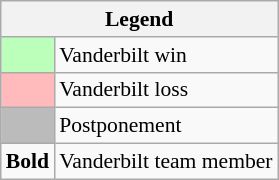<table class="wikitable" style="font-size:90%">
<tr>
<th colspan="2">Legend</th>
</tr>
<tr>
<td bgcolor="#bbffbb"> </td>
<td>Vanderbilt win</td>
</tr>
<tr>
<td bgcolor="#ffbbbb"> </td>
<td>Vanderbilt loss</td>
</tr>
<tr>
<td bgcolor="#bbbbbb"> </td>
<td>Postponement</td>
</tr>
<tr>
<td><strong>Bold</strong></td>
<td>Vanderbilt team member</td>
</tr>
</table>
